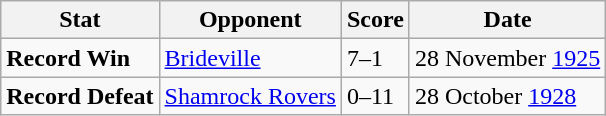<table class="wikitable">
<tr>
<th>Stat</th>
<th>Opponent</th>
<th>Score</th>
<th>Date</th>
</tr>
<tr>
<td><strong>Record Win</strong></td>
<td><a href='#'>Brideville</a></td>
<td>7–1</td>
<td>28 November <a href='#'>1925</a></td>
</tr>
<tr>
<td><strong>Record Defeat</strong></td>
<td><a href='#'>Shamrock Rovers</a></td>
<td>0–11</td>
<td>28 October <a href='#'>1928</a></td>
</tr>
</table>
